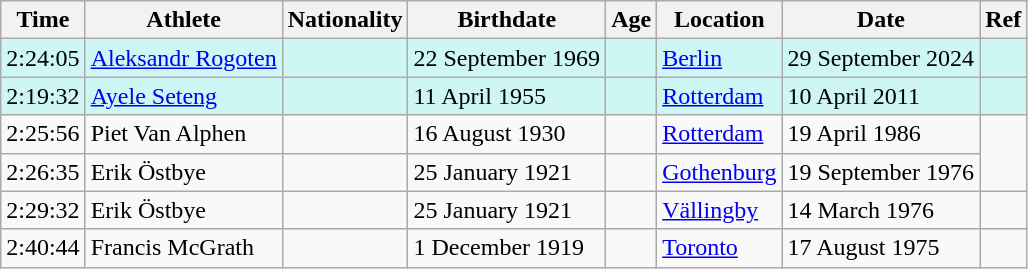<table class="wikitable">
<tr>
<th>Time</th>
<th>Athlete</th>
<th>Nationality</th>
<th>Birthdate</th>
<th>Age</th>
<th>Location</th>
<th>Date</th>
<th>Ref</th>
</tr>
<tr style="background:#cef6f5;">
<td>2:24:05</td>
<td><a href='#'>Aleksandr Rogoten</a></td>
<td></td>
<td>22 September 1969</td>
<td></td>
<td><a href='#'>Berlin</a></td>
<td>29 September 2024</td>
<td></td>
</tr>
<tr style="background:#cef6f5;">
<td>2:19:32</td>
<td><a href='#'>Ayele Seteng</a></td>
<td></td>
<td>11 April 1955</td>
<td></td>
<td><a href='#'>Rotterdam</a></td>
<td>10 April 2011</td>
<td></td>
</tr>
<tr>
<td>2:25:56</td>
<td>Piet Van Alphen</td>
<td></td>
<td>16 August 1930</td>
<td></td>
<td><a href='#'>Rotterdam</a></td>
<td>19 April 1986</td>
</tr>
<tr>
<td>2:26:35</td>
<td>Erik Östbye</td>
<td></td>
<td>25 January 1921</td>
<td></td>
<td><a href='#'>Gothenburg</a></td>
<td>19 September 1976</td>
</tr>
<tr>
<td>2:29:32</td>
<td>Erik Östbye</td>
<td></td>
<td>25 January 1921</td>
<td></td>
<td><a href='#'>Vällingby</a></td>
<td>14 March 1976</td>
<td></td>
</tr>
<tr>
<td>2:40:44</td>
<td>Francis McGrath</td>
<td></td>
<td>1 December 1919</td>
<td></td>
<td><a href='#'>Toronto</a></td>
<td>17 August 1975</td>
</tr>
</table>
